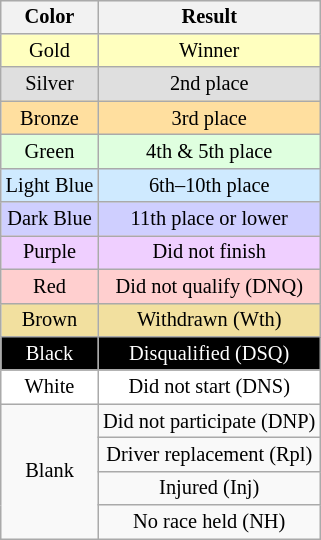<table style="margin-right:0; font-size:85%; text-align:center;" class="wikitable" align="right">
<tr>
<th>Color</th>
<th>Result</th>
</tr>
<tr style="background:#FFFFBF;">
<td>Gold</td>
<td>Winner</td>
</tr>
<tr style="background:#DFDFDF;">
<td>Silver</td>
<td>2nd place</td>
</tr>
<tr style="background:#FFDF9F;">
<td>Bronze</td>
<td>3rd place</td>
</tr>
<tr style="background:#DFFFDF;">
<td>Green</td>
<td>4th & 5th place</td>
</tr>
<tr style="background:#CFEAFF;">
<td>Light Blue</td>
<td>6th–10th place</td>
</tr>
<tr style="background:#CFCFFF;">
<td>Dark Blue</td>
<td>11th place or lower</td>
</tr>
<tr style="background:#EFCFFF;">
<td>Purple</td>
<td>Did not finish</td>
</tr>
<tr style="background:#FFCFCF;">
<td>Red</td>
<td>Did not qualify (DNQ)</td>
</tr>
<tr style="background:#F2E09F;">
<td>Brown</td>
<td>Withdrawn (Wth)</td>
</tr>
<tr style="background:#000000; color:white;">
<td>Black</td>
<td>Disqualified (DSQ)</td>
</tr>
<tr style="background:#FFFFFF;">
<td>White</td>
<td>Did not start (DNS)</td>
</tr>
<tr>
<td rowspan="4">Blank</td>
<td>Did not participate (DNP)</td>
</tr>
<tr>
<td>Driver replacement (Rpl)</td>
</tr>
<tr>
<td>Injured (Inj)</td>
</tr>
<tr>
<td>No race held (NH)</td>
</tr>
</table>
